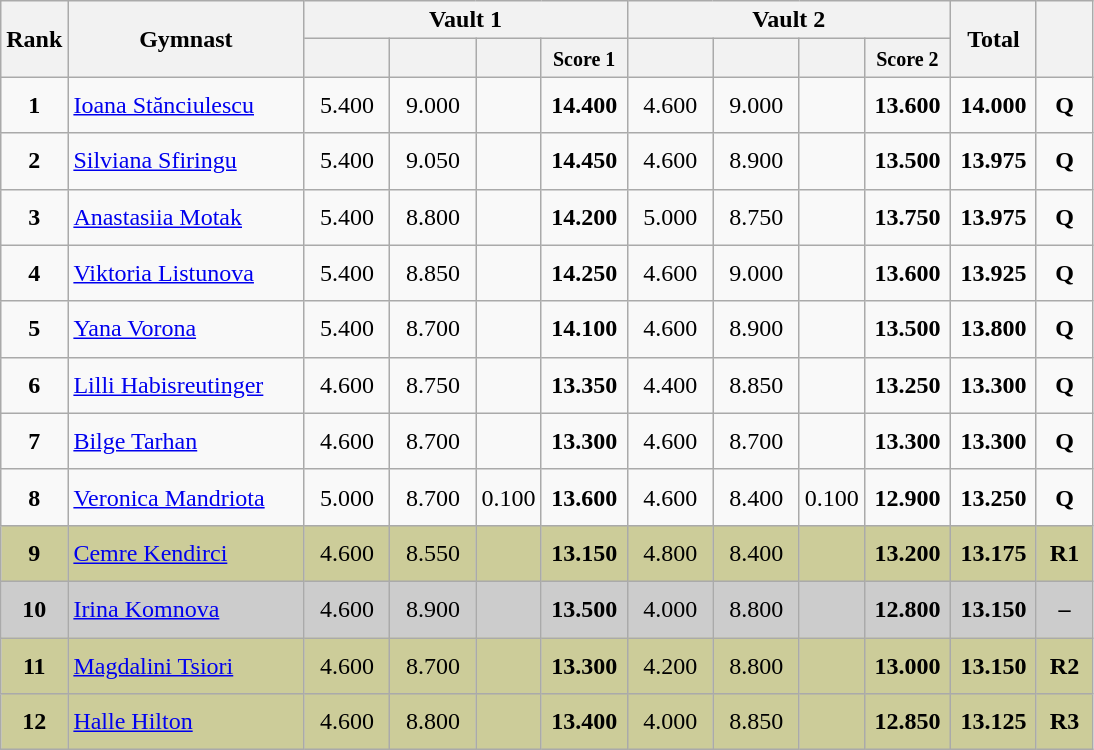<table style="text-align:center;" class="wikitable sortable">
<tr>
<th style="width:15px;" rowspan="2">Rank</th>
<th style="width:150px;" rowspan="2">Gymnast</th>
<th colspan="4">Vault 1</th>
<th colspan="4">Vault 2</th>
<th style="width:50px;" rowspan="2">Total</th>
<th style="width:30px;" rowspan="2"><small></small></th>
</tr>
<tr>
<th style="width:50px;"><small></small></th>
<th style="width:50px;"><small></small></th>
<th style="width:20px;"><small></small></th>
<th style="width:50px;"><small>Score 1</small></th>
<th style="width:50px;"><small></small></th>
<th style="width:50px;"><small></small></th>
<th style="width:20px;"><small></small></th>
<th style="width:50px;"><small>Score 2</small></th>
</tr>
<tr>
<td scope="row" style="text-align:center"><strong>1</strong></td>
<td style="height:30px; text-align:left;"> <a href='#'>Ioana Stănciulescu</a></td>
<td>5.400</td>
<td>9.000</td>
<td></td>
<td><strong>14.400</strong></td>
<td>4.600</td>
<td>9.000</td>
<td></td>
<td><strong>13.600</strong></td>
<td><strong>14.000</strong></td>
<td><strong>Q</strong></td>
</tr>
<tr>
<td scope="row" style="text-align:center"><strong>2</strong></td>
<td style="height:30px; text-align:left;"> <a href='#'>Silviana Sfiringu</a></td>
<td>5.400</td>
<td>9.050</td>
<td></td>
<td><strong>14.450</strong></td>
<td>4.600</td>
<td>8.900</td>
<td></td>
<td><strong>13.500</strong></td>
<td><strong>13.975</strong></td>
<td><strong>Q</strong></td>
</tr>
<tr>
<td scope="row" style="text-align:center"><strong>3</strong></td>
<td style="height:30px; text-align:left;"> <a href='#'>Anastasiia Motak</a></td>
<td>5.400</td>
<td>8.800</td>
<td></td>
<td><strong>14.200</strong></td>
<td>5.000</td>
<td>8.750</td>
<td></td>
<td><strong>13.750</strong></td>
<td><strong>13.975</strong></td>
<td><strong>Q</strong></td>
</tr>
<tr>
<td scope="row" style="text-align:center"><strong>4</strong></td>
<td style="height:30px; text-align:left;"> <a href='#'>Viktoria Listunova</a></td>
<td>5.400</td>
<td>8.850</td>
<td></td>
<td><strong>14.250</strong></td>
<td>4.600</td>
<td>9.000</td>
<td></td>
<td><strong>13.600</strong></td>
<td><strong>13.925</strong></td>
<td><strong>Q</strong></td>
</tr>
<tr>
<td scope="row" style="text-align:center"><strong>5</strong></td>
<td style="height:30px; text-align:left;"> <a href='#'>Yana Vorona</a></td>
<td>5.400</td>
<td>8.700</td>
<td></td>
<td><strong>14.100</strong></td>
<td>4.600</td>
<td>8.900</td>
<td></td>
<td><strong>13.500</strong></td>
<td><strong>13.800</strong></td>
<td><strong>Q</strong></td>
</tr>
<tr>
<td scope="row" style="text-align:center"><strong>6</strong></td>
<td style="height:30px; text-align:left;"> <a href='#'>Lilli Habisreutinger</a></td>
<td>4.600</td>
<td>8.750</td>
<td></td>
<td><strong>13.350</strong></td>
<td>4.400</td>
<td>8.850</td>
<td></td>
<td><strong>13.250</strong></td>
<td><strong>13.300</strong></td>
<td><strong>Q</strong></td>
</tr>
<tr>
<td scope="row" style="text-align:center"><strong>7</strong></td>
<td style="height:30px; text-align:left;"> <a href='#'>Bilge Tarhan</a></td>
<td>4.600</td>
<td>8.700</td>
<td></td>
<td><strong>13.300</strong></td>
<td>4.600</td>
<td>8.700</td>
<td></td>
<td><strong>13.300</strong></td>
<td><strong>13.300</strong></td>
<td><strong>Q</strong></td>
</tr>
<tr>
<td scope="row" style="text-align:center"><strong>8</strong></td>
<td style="height:30px; text-align:left;"> <a href='#'>Veronica Mandriota</a></td>
<td>5.000</td>
<td>8.700</td>
<td>0.100</td>
<td><strong>13.600</strong></td>
<td>4.600</td>
<td>8.400</td>
<td>0.100</td>
<td><strong>12.900</strong></td>
<td><strong>13.250</strong></td>
<td><strong>Q</strong></td>
</tr>
<tr style="background:#cccc99;">
<td scope="row" style="text-align:center"><strong>9</strong></td>
<td style="height:30px; text-align:left;"> <a href='#'>Cemre Kendirci</a></td>
<td>4.600</td>
<td>8.550</td>
<td></td>
<td><strong>13.150</strong></td>
<td>4.800</td>
<td>8.400</td>
<td></td>
<td><strong>13.200</strong></td>
<td><strong>13.175</strong></td>
<td><strong>R1</strong></td>
</tr>
<tr style="background:#cccccc;">
<td scope="row" style="text-align:center"><strong>10</strong></td>
<td style="height:30px; text-align:left;"> <a href='#'>Irina Komnova</a></td>
<td>4.600</td>
<td>8.900</td>
<td></td>
<td><strong>13.500</strong></td>
<td>4.000</td>
<td>8.800</td>
<td></td>
<td><strong>12.800</strong></td>
<td><strong>13.150</strong></td>
<td><strong>–</strong></td>
</tr>
<tr style="background:#cccc99;">
<td scope="row" style="text-align:center"><strong>11</strong></td>
<td style="height:30px; text-align:left;"> <a href='#'>Magdalini Tsiori</a></td>
<td>4.600</td>
<td>8.700</td>
<td></td>
<td><strong>13.300</strong></td>
<td>4.200</td>
<td>8.800</td>
<td></td>
<td><strong>13.000</strong></td>
<td><strong>13.150</strong></td>
<td><strong>R2</strong></td>
</tr>
<tr style="background:#cccc99;">
<td scope="row" style="text-align:center"><strong>12</strong></td>
<td style="height:30px; text-align:left;"> <a href='#'>Halle Hilton</a></td>
<td>4.600</td>
<td>8.800</td>
<td></td>
<td><strong>13.400</strong></td>
<td>4.000</td>
<td>8.850</td>
<td></td>
<td><strong>12.850</strong></td>
<td><strong>13.125</strong></td>
<td><strong>R3</strong></td>
</tr>
</table>
